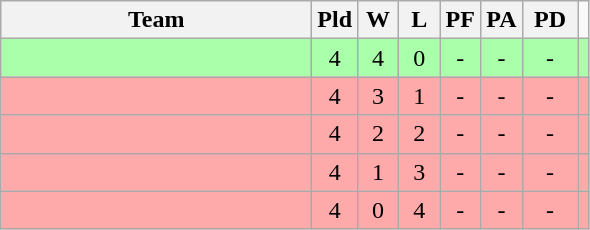<table class=wikitable style="text-align:center">
<tr>
<th width=200>Team</th>
<th width=20>Pld</th>
<th width=20>W</th>
<th width=20>L</th>
<th width=20>PF</th>
<th width=20>PA</th>
<th width=30>PD</th>
</tr>
<tr bgcolor=#aaffaa>
<td align=left></td>
<td>4</td>
<td>4</td>
<td>0</td>
<td>-</td>
<td>-</td>
<td>-</td>
<td></td>
</tr>
<tr bgcolor=#ffaaaa>
<td align=left></td>
<td>4</td>
<td>3</td>
<td>1</td>
<td>-</td>
<td>-</td>
<td>-</td>
<td></td>
</tr>
<tr bgcolor=#ffaaaa>
<td align=left></td>
<td>4</td>
<td>2</td>
<td>2</td>
<td>-</td>
<td>-</td>
<td>-</td>
<td></td>
</tr>
<tr bgcolor=#ffaaaa>
<td align=left></td>
<td>4</td>
<td>1</td>
<td>3</td>
<td>-</td>
<td>-</td>
<td>-</td>
<td></td>
</tr>
<tr bgcolor=#ffaaaa>
<td align=left></td>
<td>4</td>
<td>0</td>
<td>4</td>
<td>-</td>
<td>-</td>
<td>-</td>
<td></td>
</tr>
</table>
